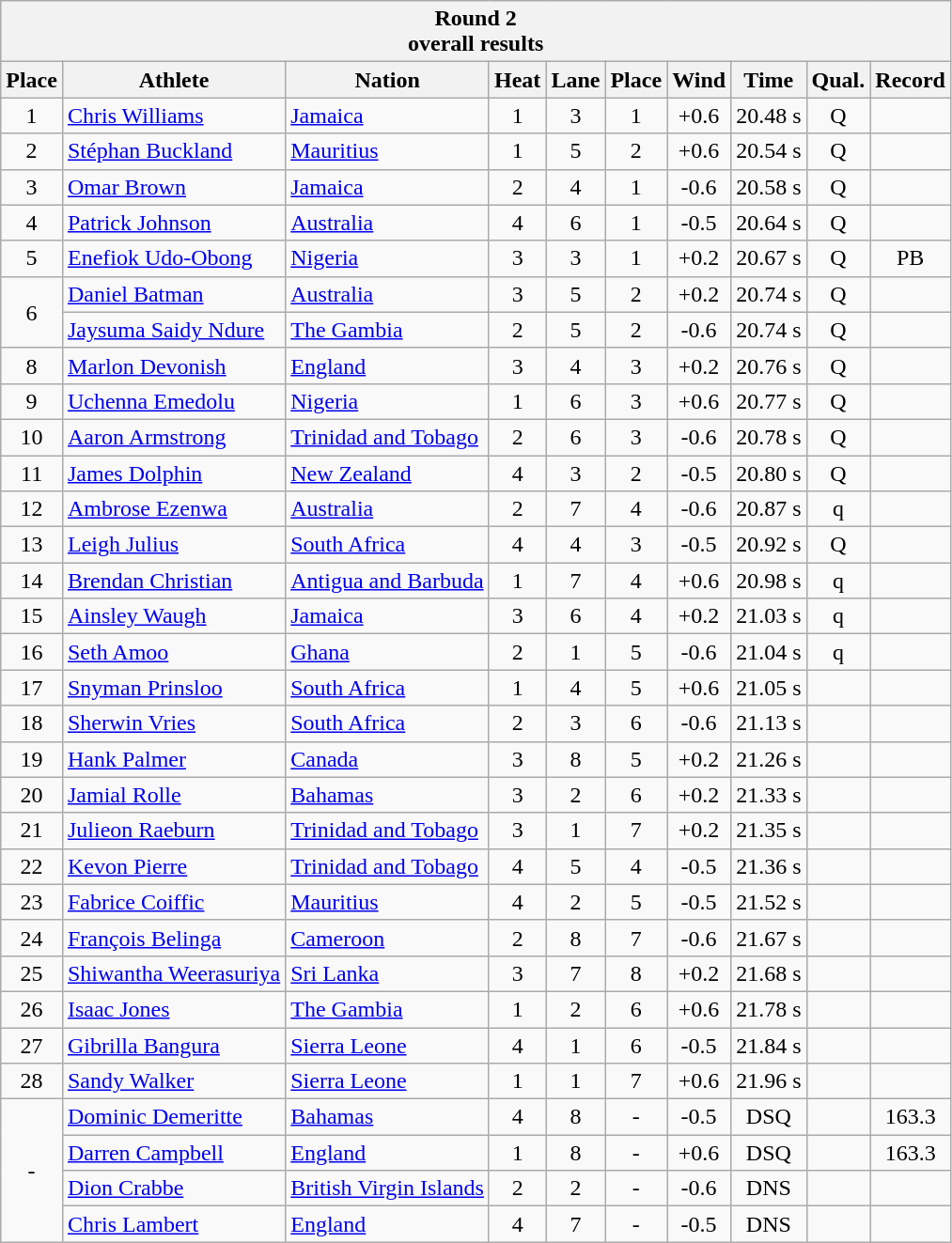<table class="wikitable">
<tr>
<th colspan=10>Round 2 <br> overall results</th>
</tr>
<tr>
<th>Place</th>
<th>Athlete</th>
<th>Nation</th>
<th>Heat</th>
<th>Lane</th>
<th>Place</th>
<th>Wind</th>
<th>Time</th>
<th>Qual.</th>
<th>Record</th>
</tr>
<tr>
<td align="center">1</td>
<td align="left"><a href='#'>Chris Williams</a></td>
<td align="left"> <a href='#'>Jamaica</a></td>
<td align="center">1</td>
<td align="center">3</td>
<td align="center">1</td>
<td align="center">+0.6</td>
<td align="center">20.48 s</td>
<td align="center">Q</td>
<td align="center"></td>
</tr>
<tr>
<td align="center">2</td>
<td align="left"><a href='#'>Stéphan Buckland</a></td>
<td align="left"> <a href='#'>Mauritius</a></td>
<td align="center">1</td>
<td align="center">5</td>
<td align="center">2</td>
<td align="center">+0.6</td>
<td align="center">20.54 s</td>
<td align="center">Q</td>
<td align="center"></td>
</tr>
<tr>
<td align="center">3</td>
<td align="left"><a href='#'>Omar Brown</a></td>
<td align="left"> <a href='#'>Jamaica</a></td>
<td align="center">2</td>
<td align="center">4</td>
<td align="center">1</td>
<td align="center">-0.6</td>
<td align="center">20.58 s</td>
<td align="center">Q</td>
<td align="center"></td>
</tr>
<tr>
<td align="center">4</td>
<td align="left"><a href='#'>Patrick Johnson</a></td>
<td align="left"> <a href='#'>Australia</a></td>
<td align="center">4</td>
<td align="center">6</td>
<td align="center">1</td>
<td align="center">-0.5</td>
<td align="center">20.64 s</td>
<td align="center">Q</td>
<td align="center"></td>
</tr>
<tr>
<td align="center">5</td>
<td align="left"><a href='#'>Enefiok Udo-Obong</a></td>
<td align="left"> <a href='#'>Nigeria</a></td>
<td align="center">3</td>
<td align="center">3</td>
<td align="center">1</td>
<td align="center">+0.2</td>
<td align="center">20.67 s</td>
<td align="center">Q</td>
<td align="center">PB</td>
</tr>
<tr>
<td rowspan="2" align="center">6</td>
<td align="left"><a href='#'>Daniel Batman</a></td>
<td align="left"> <a href='#'>Australia</a></td>
<td align="center">3</td>
<td align="center">5</td>
<td align="center">2</td>
<td align="center">+0.2</td>
<td align="center">20.74 s</td>
<td align="center">Q</td>
<td align="center"></td>
</tr>
<tr>
<td align="left"><a href='#'>Jaysuma Saidy Ndure</a></td>
<td align="left"> <a href='#'>The Gambia</a></td>
<td align="center">2</td>
<td align="center">5</td>
<td align="center">2</td>
<td align="center">-0.6</td>
<td align="center">20.74 s</td>
<td align="center">Q</td>
<td align="center"></td>
</tr>
<tr>
<td align="center">8</td>
<td align="left"><a href='#'>Marlon Devonish</a></td>
<td align="left"> <a href='#'>England</a></td>
<td align="center">3</td>
<td align="center">4</td>
<td align="center">3</td>
<td align="center">+0.2</td>
<td align="center">20.76 s</td>
<td align="center">Q</td>
<td align="center"></td>
</tr>
<tr>
<td align="center">9</td>
<td align="left"><a href='#'>Uchenna Emedolu</a></td>
<td align="left"> <a href='#'>Nigeria</a></td>
<td align="center">1</td>
<td align="center">6</td>
<td align="center">3</td>
<td align="center">+0.6</td>
<td align="center">20.77 s</td>
<td align="center">Q</td>
<td align="center"></td>
</tr>
<tr>
<td align="center">10</td>
<td align="left"><a href='#'>Aaron Armstrong</a></td>
<td align="left"> <a href='#'>Trinidad and Tobago</a></td>
<td align="center">2</td>
<td align="center">6</td>
<td align="center">3</td>
<td align="center">-0.6</td>
<td align="center">20.78 s</td>
<td align="center">Q</td>
<td align="center"></td>
</tr>
<tr>
<td align="center">11</td>
<td align="left"><a href='#'>James Dolphin</a></td>
<td align="left"> <a href='#'>New Zealand</a></td>
<td align="center">4</td>
<td align="center">3</td>
<td align="center">2</td>
<td align="center">-0.5</td>
<td align="center">20.80 s</td>
<td align="center">Q</td>
<td align="center"></td>
</tr>
<tr>
<td align="center">12</td>
<td align="left"><a href='#'>Ambrose Ezenwa</a></td>
<td align="left"> <a href='#'>Australia</a></td>
<td align="center">2</td>
<td align="center">7</td>
<td align="center">4</td>
<td align="center">-0.6</td>
<td align="center">20.87 s</td>
<td align="center">q</td>
<td align="center"></td>
</tr>
<tr>
<td align="center">13</td>
<td align="left"><a href='#'>Leigh Julius</a></td>
<td align="left"> <a href='#'>South Africa</a></td>
<td align="center">4</td>
<td align="center">4</td>
<td align="center">3</td>
<td align="center">-0.5</td>
<td align="center">20.92 s</td>
<td align="center">Q</td>
<td align="center"></td>
</tr>
<tr>
<td align="center">14</td>
<td align="left"><a href='#'>Brendan Christian</a></td>
<td align="left"> <a href='#'>Antigua and Barbuda</a></td>
<td align="center">1</td>
<td align="center">7</td>
<td align="center">4</td>
<td align="center">+0.6</td>
<td align="center">20.98 s</td>
<td align="center">q</td>
<td align="center"></td>
</tr>
<tr>
<td align="center">15</td>
<td align="left"><a href='#'>Ainsley Waugh</a></td>
<td align="left"> <a href='#'>Jamaica</a></td>
<td align="center">3</td>
<td align="center">6</td>
<td align="center">4</td>
<td align="center">+0.2</td>
<td align="center">21.03 s</td>
<td align="center">q</td>
<td align="center"></td>
</tr>
<tr>
<td align="center">16</td>
<td align="left"><a href='#'>Seth Amoo</a></td>
<td align="left"> <a href='#'>Ghana</a></td>
<td align="center">2</td>
<td align="center">1</td>
<td align="center">5</td>
<td align="center">-0.6</td>
<td align="center">21.04 s</td>
<td align="center">q</td>
<td align="center"></td>
</tr>
<tr>
<td align="center">17</td>
<td align="left"><a href='#'>Snyman Prinsloo</a></td>
<td align="left"> <a href='#'>South Africa</a></td>
<td align="center">1</td>
<td align="center">4</td>
<td align="center">5</td>
<td align="center">+0.6</td>
<td align="center">21.05 s</td>
<td align="center"></td>
<td align="center"></td>
</tr>
<tr>
<td align="center">18</td>
<td align="left"><a href='#'>Sherwin Vries</a></td>
<td align="left"> <a href='#'>South Africa</a></td>
<td align="center">2</td>
<td align="center">3</td>
<td align="center">6</td>
<td align="center">-0.6</td>
<td align="center">21.13 s</td>
<td align="center"></td>
<td align="center"></td>
</tr>
<tr>
<td align="center">19</td>
<td align="left"><a href='#'>Hank Palmer</a></td>
<td align="left"> <a href='#'>Canada</a></td>
<td align="center">3</td>
<td align="center">8</td>
<td align="center">5</td>
<td align="center">+0.2</td>
<td align="center">21.26 s</td>
<td align="center"></td>
<td align="center"></td>
</tr>
<tr>
<td align="center">20</td>
<td align="left"><a href='#'>Jamial Rolle</a></td>
<td align="left"> <a href='#'>Bahamas</a></td>
<td align="center">3</td>
<td align="center">2</td>
<td align="center">6</td>
<td align="center">+0.2</td>
<td align="center">21.33 s</td>
<td align="center"></td>
<td align="center"></td>
</tr>
<tr>
<td align="center">21</td>
<td align="left"><a href='#'>Julieon Raeburn</a></td>
<td align="left"> <a href='#'>Trinidad and Tobago</a></td>
<td align="center">3</td>
<td align="center">1</td>
<td align="center">7</td>
<td align="center">+0.2</td>
<td align="center">21.35 s</td>
<td align="center"></td>
<td align="center"></td>
</tr>
<tr>
<td align="center">22</td>
<td align="left"><a href='#'>Kevon Pierre</a></td>
<td align="left"> <a href='#'>Trinidad and Tobago</a></td>
<td align="center">4</td>
<td align="center">5</td>
<td align="center">4</td>
<td align="center">-0.5</td>
<td align="center">21.36 s</td>
<td align="center"></td>
<td align="center"></td>
</tr>
<tr>
<td align="center">23</td>
<td align="left"><a href='#'>Fabrice Coiffic</a></td>
<td align="left"> <a href='#'>Mauritius</a></td>
<td align="center">4</td>
<td align="center">2</td>
<td align="center">5</td>
<td align="center">-0.5</td>
<td align="center">21.52 s</td>
<td align="center"></td>
<td align="center"></td>
</tr>
<tr>
<td align="center">24</td>
<td align="left"><a href='#'>François Belinga</a></td>
<td align="left"> <a href='#'>Cameroon</a></td>
<td align="center">2</td>
<td align="center">8</td>
<td align="center">7</td>
<td align="center">-0.6</td>
<td align="center">21.67 s</td>
<td align="center"></td>
<td align="center"></td>
</tr>
<tr>
<td align="center">25</td>
<td align="left"><a href='#'>Shiwantha Weerasuriya</a></td>
<td align="left"> <a href='#'>Sri Lanka</a></td>
<td align="center">3</td>
<td align="center">7</td>
<td align="center">8</td>
<td align="center">+0.2</td>
<td align="center">21.68 s</td>
<td align="center"></td>
<td align="center"></td>
</tr>
<tr>
<td align="center">26</td>
<td align="left"><a href='#'>Isaac Jones</a></td>
<td align="left"> <a href='#'>The Gambia</a></td>
<td align="center">1</td>
<td align="center">2</td>
<td align="center">6</td>
<td align="center">+0.6</td>
<td align="center">21.78 s</td>
<td align="center"></td>
<td align="center"></td>
</tr>
<tr>
<td align="center">27</td>
<td align="left"><a href='#'>Gibrilla Bangura</a></td>
<td align="left"> <a href='#'>Sierra Leone</a></td>
<td align="center">4</td>
<td align="center">1</td>
<td align="center">6</td>
<td align="center">-0.5</td>
<td align="center">21.84 s</td>
<td align="center"></td>
<td align="center"></td>
</tr>
<tr>
<td align="center">28</td>
<td align="left"><a href='#'>Sandy Walker</a></td>
<td align="left"> <a href='#'>Sierra Leone</a></td>
<td align="center">1</td>
<td align="center">1</td>
<td align="center">7</td>
<td align="center">+0.6</td>
<td align="center">21.96 s</td>
<td align="center"></td>
<td align="center"></td>
</tr>
<tr>
<td rowspan="4" align="center">-</td>
<td align="left"><a href='#'>Dominic Demeritte</a></td>
<td align="left"> <a href='#'>Bahamas</a></td>
<td align="center">4</td>
<td align="center">8</td>
<td align="center">-</td>
<td align="center">-0.5</td>
<td align="center">DSQ</td>
<td align="center"></td>
<td align="center">163.3</td>
</tr>
<tr>
<td align="left"><a href='#'>Darren Campbell</a></td>
<td align="left"> <a href='#'>England</a></td>
<td align="center">1</td>
<td align="center">8</td>
<td align="center">-</td>
<td align="center">+0.6</td>
<td align="center">DSQ</td>
<td align="center"></td>
<td align="center">163.3</td>
</tr>
<tr>
<td align="left"><a href='#'>Dion Crabbe</a></td>
<td align="left"> <a href='#'>British Virgin Islands</a></td>
<td align="center">2</td>
<td align="center">2</td>
<td align="center">-</td>
<td align="center">-0.6</td>
<td align="center">DNS</td>
<td align="center"></td>
<td align="center"></td>
</tr>
<tr>
<td align="left"><a href='#'>Chris Lambert</a></td>
<td align="left"> <a href='#'>England</a></td>
<td align="center">4</td>
<td align="center">7</td>
<td align="center">-</td>
<td align="center">-0.5</td>
<td align="center">DNS</td>
<td align="center"></td>
<td align="center"></td>
</tr>
</table>
